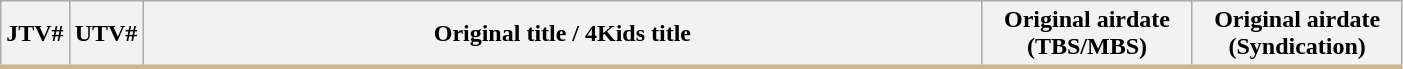<table class="wikitable" width = "74%">
<tr style="border-bottom:3px solid #D2B48C">
<th width="3%">JTV#</th>
<th width="3%">UTV#</th>
<th>Original title / 4Kids title</th>
<th width="15%">Original airdate (TBS/MBS)</th>
<th width="15%">Original airdate (Syndication)<br>









































</th>
</tr>
</table>
